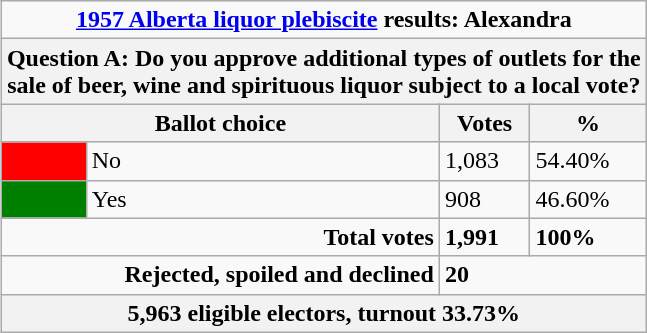<table class="wikitable" align=right>
<tr>
<td colspan=4 align=center><strong><a href='#'>1957 Alberta liquor plebiscite</a> results: Alexandra</strong></td>
</tr>
<tr>
<th colspan=4>Question A: Do you approve additional types of outlets for the<br> sale of beer, wine and spirituous liquor subject to a local vote?</th>
</tr>
<tr>
<th colspan=2>Ballot choice</th>
<th>Votes</th>
<th>%</th>
</tr>
<tr>
<td bgcolor=red></td>
<td>No</td>
<td>1,083</td>
<td>54.40%</td>
</tr>
<tr>
<td bgcolor=green></td>
<td>Yes</td>
<td>908</td>
<td>46.60%</td>
</tr>
<tr>
<td align=right colspan=2><strong>Total votes</strong></td>
<td><strong>1,991</strong></td>
<td><strong>100%</strong></td>
</tr>
<tr>
<td align=right colspan=2><strong>Rejected, spoiled and declined</strong></td>
<td colspan=2><strong>20</strong></td>
</tr>
<tr>
<th colspan=4>5,963 eligible electors, turnout 33.73%</th>
</tr>
</table>
